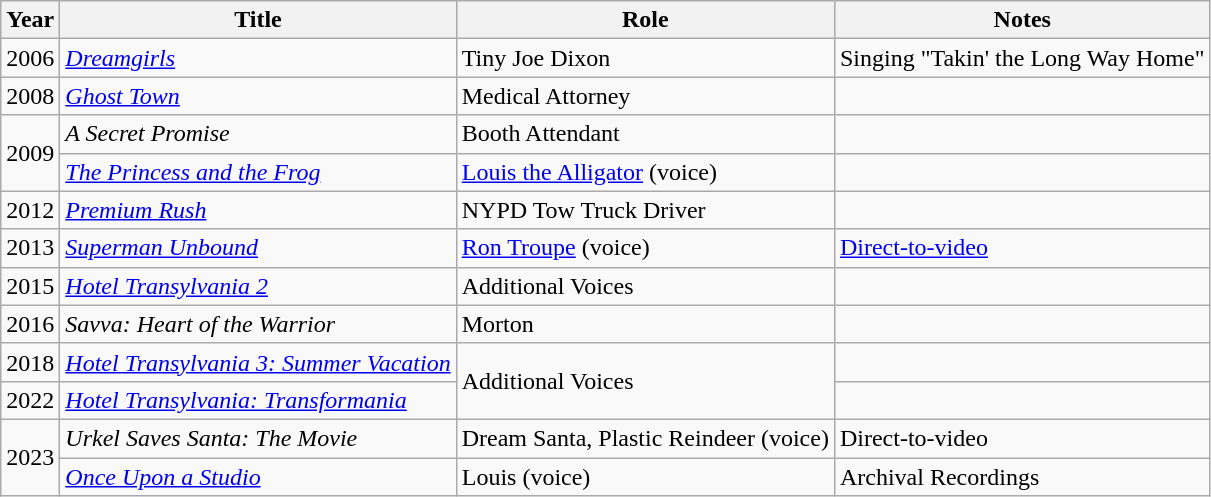<table class="wikitable">
<tr>
<th>Year</th>
<th>Title</th>
<th>Role</th>
<th>Notes</th>
</tr>
<tr>
<td>2006</td>
<td><em><a href='#'>Dreamgirls</a></em></td>
<td>Tiny Joe Dixon</td>
<td>Singing "Takin' the Long Way Home"</td>
</tr>
<tr>
<td>2008</td>
<td><em><a href='#'>Ghost Town</a></em></td>
<td>Medical Attorney</td>
<td></td>
</tr>
<tr>
<td rowspan="2">2009</td>
<td><em>A Secret Promise</em></td>
<td>Booth Attendant</td>
<td></td>
</tr>
<tr>
<td><em><a href='#'>The Princess and the Frog</a></em></td>
<td><a href='#'>Louis the Alligator</a> (voice)</td>
<td></td>
</tr>
<tr>
<td>2012</td>
<td><em><a href='#'>Premium Rush</a></em></td>
<td>NYPD Tow Truck Driver</td>
<td></td>
</tr>
<tr>
<td>2013</td>
<td><em><a href='#'>Superman Unbound</a></em></td>
<td><a href='#'>Ron Troupe</a> (voice)</td>
<td><a href='#'>Direct-to-video</a></td>
</tr>
<tr>
<td>2015</td>
<td><em><a href='#'>Hotel Transylvania 2</a></em></td>
<td>Additional Voices</td>
<td></td>
</tr>
<tr>
<td>2016</td>
<td><em>Savva: Heart of the Warrior</em></td>
<td>Morton</td>
<td></td>
</tr>
<tr>
<td>2018</td>
<td><em><a href='#'>Hotel Transylvania 3: Summer Vacation</a></em></td>
<td rowspan="2">Additional Voices</td>
<td></td>
</tr>
<tr>
<td>2022</td>
<td><em><a href='#'>Hotel Transylvania: Transformania</a></em></td>
<td></td>
</tr>
<tr>
<td rowspan="2">2023</td>
<td><em>Urkel Saves Santa: The Movie</em></td>
<td>Dream Santa, Plastic Reindeer (voice)</td>
<td>Direct-to-video</td>
</tr>
<tr>
<td><em><a href='#'>Once Upon a Studio</a></em></td>
<td>Louis (voice)</td>
<td>Archival Recordings</td>
</tr>
</table>
